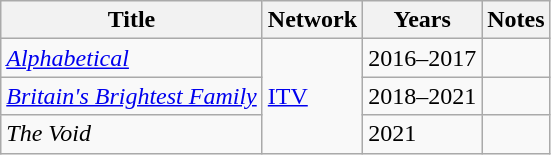<table class="wikitable sortable">
<tr>
<th>Title</th>
<th>Network</th>
<th>Years</th>
<th>Notes</th>
</tr>
<tr>
<td><em><a href='#'>Alphabetical</a></em></td>
<td rowspan="3"><a href='#'>ITV</a></td>
<td>2016–2017</td>
<td></td>
</tr>
<tr>
<td><em><a href='#'>Britain's Brightest Family</a></em></td>
<td>2018–2021</td>
<td></td>
</tr>
<tr>
<td><em>The Void</em></td>
<td>2021</td>
<td></td>
</tr>
</table>
